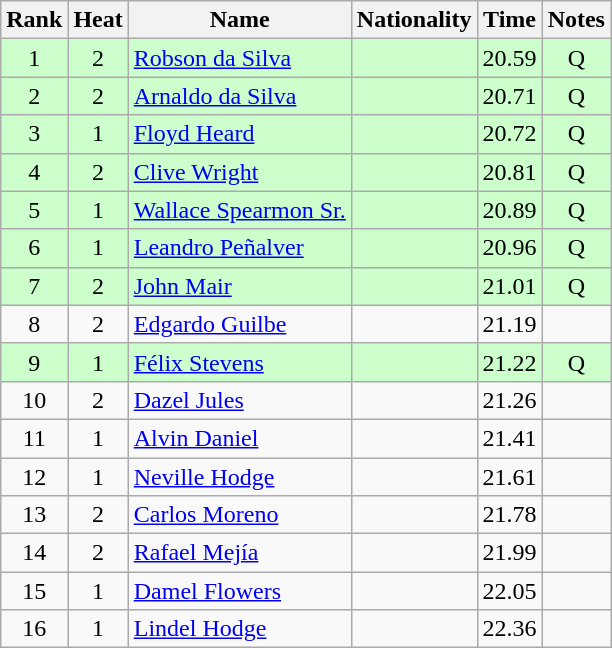<table class="wikitable sortable" style="text-align:center">
<tr>
<th>Rank</th>
<th>Heat</th>
<th>Name</th>
<th>Nationality</th>
<th>Time</th>
<th>Notes</th>
</tr>
<tr bgcolor=ccffcc>
<td>1</td>
<td>2</td>
<td align=left><a href='#'>Robson da Silva</a></td>
<td align=left></td>
<td>20.59</td>
<td>Q</td>
</tr>
<tr bgcolor=ccffcc>
<td>2</td>
<td>2</td>
<td align=left><a href='#'>Arnaldo da Silva</a></td>
<td align=left></td>
<td>20.71</td>
<td>Q</td>
</tr>
<tr bgcolor=ccffcc>
<td>3</td>
<td>1</td>
<td align=left><a href='#'>Floyd Heard</a></td>
<td align=left></td>
<td>20.72</td>
<td>Q</td>
</tr>
<tr bgcolor=ccffcc>
<td>4</td>
<td>2</td>
<td align=left><a href='#'>Clive Wright</a></td>
<td align=left></td>
<td>20.81</td>
<td>Q</td>
</tr>
<tr bgcolor=ccffcc>
<td>5</td>
<td>1</td>
<td align=left><a href='#'>Wallace Spearmon Sr.</a></td>
<td align=left></td>
<td>20.89</td>
<td>Q</td>
</tr>
<tr bgcolor=ccffcc>
<td>6</td>
<td>1</td>
<td align=left><a href='#'>Leandro Peñalver</a></td>
<td align=left></td>
<td>20.96</td>
<td>Q</td>
</tr>
<tr bgcolor=ccffcc>
<td>7</td>
<td>2</td>
<td align=left><a href='#'>John Mair</a></td>
<td align=left></td>
<td>21.01</td>
<td>Q</td>
</tr>
<tr>
<td>8</td>
<td>2</td>
<td align=left><a href='#'>Edgardo Guilbe</a></td>
<td align=left></td>
<td>21.19</td>
<td></td>
</tr>
<tr bgcolor=ccffcc>
<td>9</td>
<td>1</td>
<td align=left><a href='#'>Félix Stevens</a></td>
<td align=left></td>
<td>21.22</td>
<td>Q</td>
</tr>
<tr>
<td>10</td>
<td>2</td>
<td align=left><a href='#'>Dazel Jules</a></td>
<td align=left></td>
<td>21.26</td>
<td></td>
</tr>
<tr>
<td>11</td>
<td>1</td>
<td align=left><a href='#'>Alvin Daniel</a></td>
<td align=left></td>
<td>21.41</td>
<td></td>
</tr>
<tr>
<td>12</td>
<td>1</td>
<td align=left><a href='#'>Neville Hodge</a></td>
<td align=left></td>
<td>21.61</td>
<td></td>
</tr>
<tr>
<td>13</td>
<td>2</td>
<td align=left><a href='#'>Carlos Moreno</a></td>
<td align=left></td>
<td>21.78</td>
<td></td>
</tr>
<tr>
<td>14</td>
<td>2</td>
<td align=left><a href='#'>Rafael Mejía</a></td>
<td align=left></td>
<td>21.99</td>
<td></td>
</tr>
<tr>
<td>15</td>
<td>1</td>
<td align=left><a href='#'>Damel Flowers</a></td>
<td align=left></td>
<td>22.05</td>
<td></td>
</tr>
<tr>
<td>16</td>
<td>1</td>
<td align=left><a href='#'>Lindel Hodge</a></td>
<td align=left></td>
<td>22.36</td>
<td></td>
</tr>
</table>
